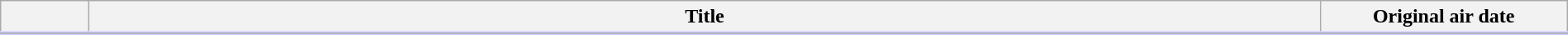<table class="wikitable" style="width:100%; margin:auto; background:#FFF;">
<tr style="border-bottom: 3px solid #CCF;">
<th style="width:4em;"></th>
<th>Title</th>
<th style="width:12em;">Original air date</th>
</tr>
<tr>
</tr>
</table>
